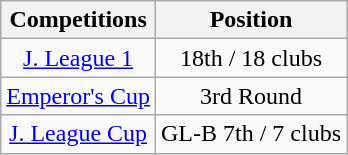<table class="wikitable" style="text-align:center;">
<tr>
<th>Competitions</th>
<th>Position</th>
</tr>
<tr>
<td><a href='#'>J. League 1</a></td>
<td>18th / 18 clubs</td>
</tr>
<tr>
<td><a href='#'>Emperor's Cup</a></td>
<td>3rd Round</td>
</tr>
<tr>
<td><a href='#'>J. League Cup</a></td>
<td>GL-B 7th / 7 clubs</td>
</tr>
</table>
